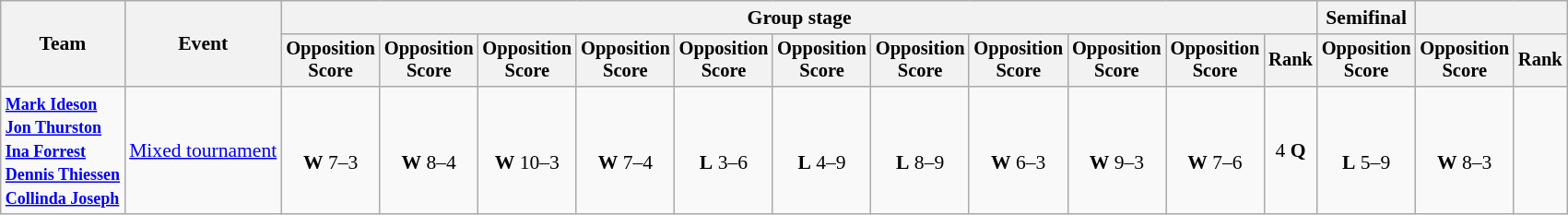<table class=wikitable style=font-size:90%>
<tr>
<th rowspan=2>Team</th>
<th rowspan=2>Event</th>
<th colspan=11>Group stage</th>
<th>Semifinal</th>
<th colspan=2></th>
</tr>
<tr style=font-size:95%>
<th>Opposition<br>Score</th>
<th>Opposition<br>Score</th>
<th>Opposition<br>Score</th>
<th>Opposition<br>Score</th>
<th>Opposition<br>Score</th>
<th>Opposition<br>Score</th>
<th>Opposition<br>Score</th>
<th>Opposition<br>Score</th>
<th>Opposition<br>Score</th>
<th>Opposition<br>Score</th>
<th>Rank</th>
<th>Opposition<br>Score</th>
<th>Opposition<br>Score</th>
<th>Rank</th>
</tr>
<tr align=center>
<td align=left><small><strong><a href='#'>Mark Ideson</a><br><a href='#'>Jon Thurston</a><br><a href='#'>Ina Forrest</a><br><a href='#'>Dennis Thiessen</a><br><a href='#'>Collinda Joseph</a></strong></small></td>
<td align=left><a href='#'>Mixed tournament</a></td>
<td><br><strong>W</strong> 7–3</td>
<td><br><strong>W</strong> 8–4</td>
<td><br><strong>W</strong> 10–3</td>
<td><br><strong>W</strong> 7–4</td>
<td><br><strong>L</strong> 3–6</td>
<td><br><strong>L</strong> 4–9</td>
<td><br><strong>L</strong> 8–9</td>
<td><br><strong>W</strong> 6–3</td>
<td><br><strong>W</strong> 9–3</td>
<td><br><strong>W</strong> 7–6</td>
<td>4 <strong>Q</strong></td>
<td><br><strong>L</strong> 5–9</td>
<td><br><strong>W</strong> 8–3</td>
<td></td>
</tr>
</table>
